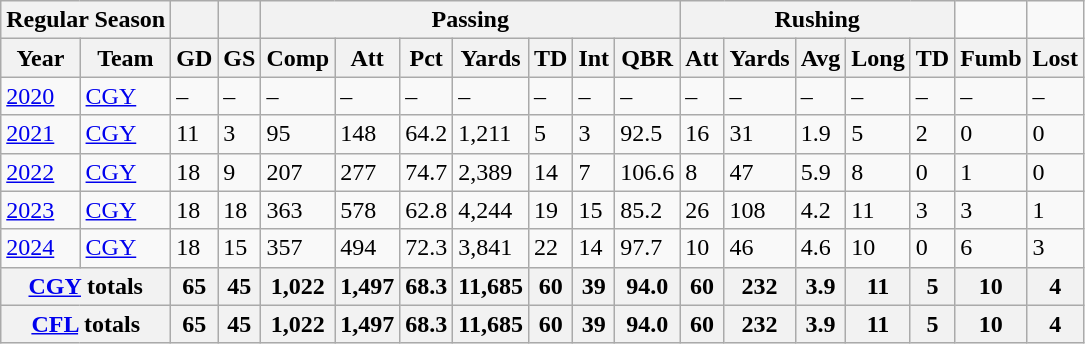<table class="wikitable">
<tr>
<th colspan="2">Regular Season</th>
<th></th>
<th></th>
<th colspan="7">Passing</th>
<th colspan="5">Rushing</th>
<td></td>
<td></td>
</tr>
<tr>
<th>Year</th>
<th>Team</th>
<th>GD</th>
<th>GS</th>
<th>Comp</th>
<th>Att</th>
<th>Pct</th>
<th>Yards</th>
<th>TD</th>
<th>Int</th>
<th>QBR</th>
<th>Att</th>
<th>Yards</th>
<th>Avg</th>
<th>Long</th>
<th>TD</th>
<th>Fumb</th>
<th>Lost</th>
</tr>
<tr>
<td><a href='#'>2020</a></td>
<td><a href='#'>CGY</a></td>
<td>–</td>
<td>–</td>
<td>–</td>
<td>–</td>
<td>–</td>
<td>–</td>
<td>–</td>
<td>–</td>
<td>–</td>
<td>–</td>
<td>–</td>
<td>–</td>
<td>–</td>
<td>–</td>
<td>–</td>
<td>–</td>
</tr>
<tr>
<td><a href='#'>2021</a></td>
<td><a href='#'>CGY</a></td>
<td>11</td>
<td>3</td>
<td>95</td>
<td>148</td>
<td>64.2</td>
<td>1,211</td>
<td>5</td>
<td>3</td>
<td>92.5</td>
<td>16</td>
<td>31</td>
<td>1.9</td>
<td>5</td>
<td>2</td>
<td>0</td>
<td>0</td>
</tr>
<tr>
<td><a href='#'>2022</a></td>
<td><a href='#'>CGY</a></td>
<td>18</td>
<td>9</td>
<td>207</td>
<td>277</td>
<td>74.7</td>
<td>2,389</td>
<td>14</td>
<td>7</td>
<td>106.6</td>
<td>8</td>
<td>47</td>
<td>5.9</td>
<td>8</td>
<td>0</td>
<td>1</td>
<td>0</td>
</tr>
<tr>
<td><a href='#'>2023</a></td>
<td><a href='#'>CGY</a></td>
<td>18</td>
<td>18</td>
<td>363</td>
<td>578</td>
<td>62.8</td>
<td>4,244</td>
<td>19</td>
<td>15</td>
<td>85.2</td>
<td>26</td>
<td>108</td>
<td>4.2</td>
<td>11</td>
<td>3</td>
<td>3</td>
<td>1</td>
</tr>
<tr>
<td><a href='#'>2024</a></td>
<td><a href='#'>CGY</a></td>
<td>18</td>
<td>15</td>
<td>357</td>
<td>494</td>
<td>72.3</td>
<td>3,841</td>
<td>22</td>
<td>14</td>
<td>97.7</td>
<td>10</td>
<td>46</td>
<td>4.6</td>
<td>10</td>
<td>0</td>
<td>6</td>
<td>3</td>
</tr>
<tr>
<th colspan="2"><a href='#'>CGY</a> totals</th>
<th>65</th>
<th>45</th>
<th>1,022</th>
<th>1,497</th>
<th>68.3</th>
<th>11,685</th>
<th>60</th>
<th>39</th>
<th>94.0</th>
<th>60</th>
<th>232</th>
<th>3.9</th>
<th>11</th>
<th>5</th>
<th>10</th>
<th>4</th>
</tr>
<tr>
<th colspan="2"><a href='#'>CFL</a> totals</th>
<th>65</th>
<th>45</th>
<th>1,022</th>
<th>1,497</th>
<th>68.3</th>
<th>11,685</th>
<th>60</th>
<th>39</th>
<th>94.0</th>
<th>60</th>
<th>232</th>
<th>3.9</th>
<th>11</th>
<th>5</th>
<th>10</th>
<th>4</th>
</tr>
</table>
